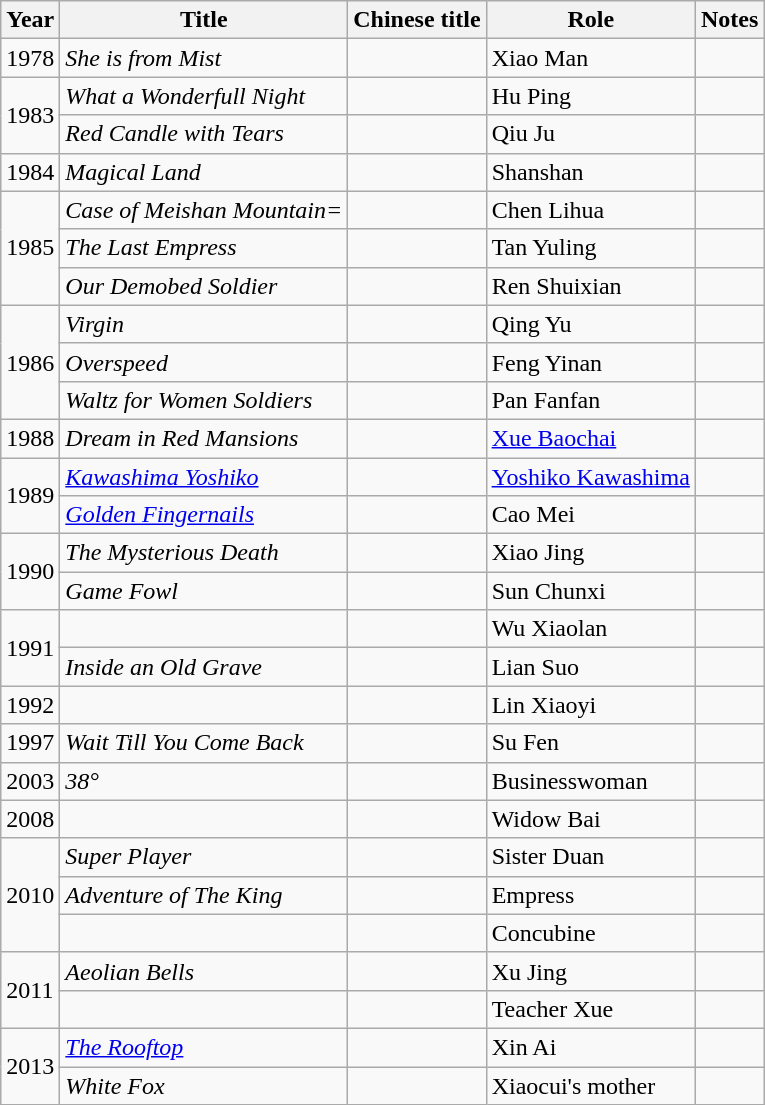<table class="wikitable">
<tr>
<th>Year</th>
<th>Title</th>
<th>Chinese title</th>
<th>Role</th>
<th>Notes</th>
</tr>
<tr>
<td>1978</td>
<td><em>She is from Mist</em></td>
<td></td>
<td>Xiao Man</td>
<td></td>
</tr>
<tr>
<td rowspan="2">1983</td>
<td><em>What a Wonderfull Night</em></td>
<td></td>
<td>Hu Ping</td>
<td></td>
</tr>
<tr>
<td><em>Red Candle with Tears</em></td>
<td></td>
<td>Qiu Ju</td>
<td></td>
</tr>
<tr>
<td>1984</td>
<td><em>Magical Land</em></td>
<td></td>
<td>Shanshan</td>
<td></td>
</tr>
<tr>
<td rowspan="3">1985</td>
<td><em>Case of Meishan Mountain=</em></td>
<td></td>
<td>Chen Lihua</td>
<td></td>
</tr>
<tr>
<td><em>The Last Empress</em></td>
<td></td>
<td>Tan Yuling</td>
<td></td>
</tr>
<tr>
<td><em>Our Demobed Soldier</em></td>
<td></td>
<td>Ren Shuixian</td>
<td></td>
</tr>
<tr>
<td rowspan="3">1986</td>
<td><em>Virgin </em></td>
<td></td>
<td>Qing Yu</td>
<td></td>
</tr>
<tr>
<td><em>Overspeed</em></td>
<td></td>
<td>Feng Yinan</td>
<td></td>
</tr>
<tr>
<td><em>Waltz for Women Soldiers</em></td>
<td></td>
<td>Pan Fanfan</td>
<td></td>
</tr>
<tr>
<td>1988</td>
<td><em>Dream in Red Mansions</em></td>
<td></td>
<td><a href='#'>Xue Baochai</a></td>
<td></td>
</tr>
<tr>
<td rowspan="2">1989</td>
<td><em><a href='#'>Kawashima Yoshiko</a></em></td>
<td></td>
<td><a href='#'>Yoshiko Kawashima</a></td>
<td></td>
</tr>
<tr>
<td><em><a href='#'>Golden Fingernails</a></em></td>
<td></td>
<td>Cao Mei</td>
<td></td>
</tr>
<tr>
<td rowspan="2">1990</td>
<td><em>The Mysterious Death</em></td>
<td></td>
<td>Xiao Jing</td>
<td></td>
</tr>
<tr>
<td><em>Game Fowl</em></td>
<td></td>
<td>Sun Chunxi</td>
<td></td>
</tr>
<tr>
<td rowspan="2">1991</td>
<td></td>
<td></td>
<td>Wu Xiaolan</td>
<td></td>
</tr>
<tr>
<td><em>Inside an Old Grave</em></td>
<td></td>
<td>Lian Suo</td>
<td></td>
</tr>
<tr>
<td>1992</td>
<td></td>
<td></td>
<td>Lin Xiaoyi</td>
<td></td>
</tr>
<tr>
<td>1997</td>
<td><em>Wait Till You Come Back</em></td>
<td></td>
<td>Su Fen</td>
<td></td>
</tr>
<tr>
<td>2003</td>
<td><em>38°</em></td>
<td></td>
<td>Businesswoman</td>
<td></td>
</tr>
<tr>
<td>2008</td>
<td></td>
<td></td>
<td>Widow Bai</td>
<td></td>
</tr>
<tr>
<td rowspan="3">2010</td>
<td><em>Super Player</em></td>
<td></td>
<td>Sister Duan</td>
<td></td>
</tr>
<tr>
<td><em>Adventure of The King</em></td>
<td></td>
<td>Empress</td>
<td></td>
</tr>
<tr>
<td><em> </em></td>
<td></td>
<td>Concubine</td>
<td></td>
</tr>
<tr>
<td rowspan="2">2011</td>
<td><em>Aeolian Bells</em></td>
<td></td>
<td>Xu Jing</td>
<td></td>
</tr>
<tr>
<td></td>
<td></td>
<td>Teacher Xue</td>
<td></td>
</tr>
<tr>
<td rowspan="2">2013</td>
<td><em><a href='#'>The Rooftop</a></em></td>
<td></td>
<td>Xin Ai</td>
<td></td>
</tr>
<tr>
<td><em>White Fox </em></td>
<td></td>
<td>Xiaocui's mother</td>
<td></td>
</tr>
</table>
